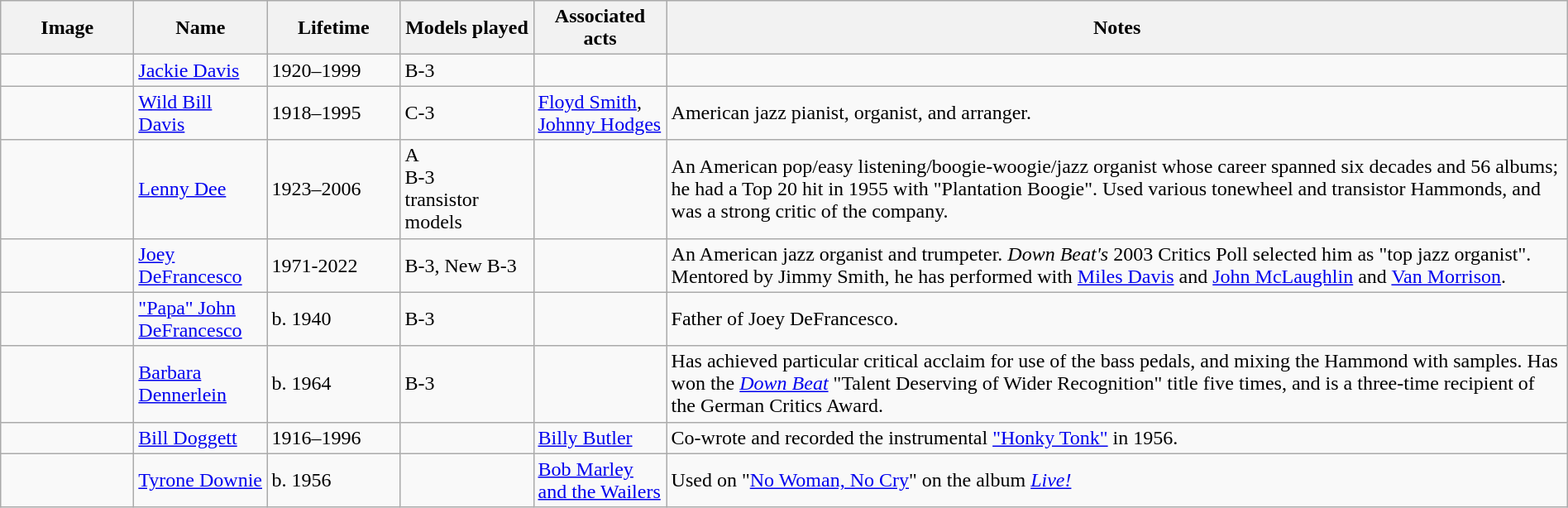<table class="wikitable" style="width:100%">
<tr>
<th style="width:100px;">Image</th>
<th style="width:100px;">Name</th>
<th style="width:100px;">Lifetime</th>
<th style="width:100px;">Models played</th>
<th style="width:100px;">Associated acts</th>
<th style="width:*;">Notes</th>
</tr>
<tr>
<td></td>
<td><a href='#'>Jackie Davis</a></td>
<td>1920–1999</td>
<td>B-3</td>
<td></td>
<td></td>
</tr>
<tr>
<td></td>
<td><a href='#'>Wild Bill Davis</a></td>
<td>1918–1995</td>
<td>C-3</td>
<td><a href='#'>Floyd Smith</a>, <a href='#'>Johnny Hodges</a></td>
<td>American jazz pianist, organist, and arranger.</td>
</tr>
<tr>
<td></td>
<td><a href='#'>Lenny Dee</a></td>
<td>1923–2006</td>
<td>A<br>B-3<br>transistor models</td>
<td></td>
<td>An American pop/easy listening/boogie-woogie/jazz organist whose career spanned six decades and 56 albums; he had a Top 20 hit in 1955 with "Plantation Boogie". Used various tonewheel and transistor Hammonds, and was a strong critic of the company.</td>
</tr>
<tr>
<td></td>
<td><a href='#'>Joey DeFrancesco</a></td>
<td>1971-2022</td>
<td>B-3, New B-3</td>
<td></td>
<td>An American jazz organist and trumpeter. <em>Down Beat's</em> 2003 Critics Poll selected him as "top jazz organist". Mentored by Jimmy Smith, he has performed with <a href='#'>Miles Davis</a> and <a href='#'>John McLaughlin</a> and <a href='#'>Van Morrison</a>.</td>
</tr>
<tr>
<td></td>
<td><a href='#'>"Papa" John DeFrancesco</a></td>
<td>b. 1940</td>
<td>B-3</td>
<td></td>
<td>Father of Joey DeFrancesco.</td>
</tr>
<tr>
<td></td>
<td><a href='#'>Barbara Dennerlein</a></td>
<td>b. 1964</td>
<td>B-3</td>
<td></td>
<td>Has achieved particular critical acclaim for use of the bass pedals, and mixing the Hammond with samples. Has won the <em><a href='#'>Down Beat</a></em> "Talent Deserving of Wider Recognition" title five times, and is a three-time recipient of the German Critics Award.</td>
</tr>
<tr>
<td></td>
<td><a href='#'>Bill Doggett</a></td>
<td>1916–1996</td>
<td></td>
<td><a href='#'>Billy Butler</a></td>
<td>Co-wrote and recorded the instrumental <a href='#'>"Honky Tonk"</a> in 1956.</td>
</tr>
<tr>
<td></td>
<td><a href='#'>Tyrone Downie</a></td>
<td>b. 1956</td>
<td></td>
<td><a href='#'>Bob Marley and the Wailers</a></td>
<td>Used on "<a href='#'>No Woman, No Cry</a>" on the album <a href='#'><em>Live!</em></a></td>
</tr>
</table>
